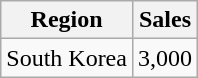<table class="wikitable">
<tr>
<th>Region</th>
<th>Sales</th>
</tr>
<tr>
<td>South Korea</td>
<td>3,000</td>
</tr>
</table>
